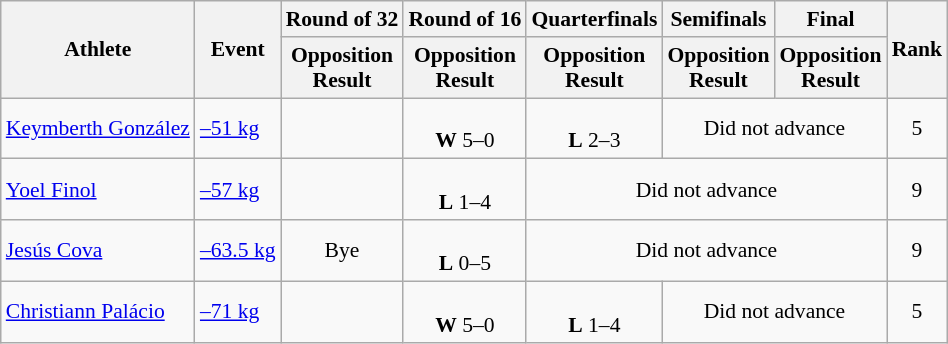<table class=wikitable style=font-size:90%;text-align:center>
<tr>
<th rowspan=2>Athlete</th>
<th rowspan=2>Event</th>
<th>Round of 32</th>
<th>Round of 16</th>
<th>Quarterfinals</th>
<th>Semifinals</th>
<th>Final</th>
<th rowspan="2">Rank</th>
</tr>
<tr>
<th>Opposition<br>Result</th>
<th>Opposition<br>Result</th>
<th>Opposition<br>Result</th>
<th>Opposition<br>Result</th>
<th>Opposition<br>Result</th>
</tr>
<tr align=center>
<td align=left><a href='#'>Keymberth González</a></td>
<td align=left><a href='#'>–51 kg</a></td>
<td></td>
<td><br><strong>W</strong> 5–0</td>
<td><br> <strong>L</strong> 2–3</td>
<td colspan=2>Did not advance</td>
<td>5</td>
</tr>
<tr>
<td align=left><a href='#'>Yoel Finol</a></td>
<td align=left><a href='#'>–57 kg</a></td>
<td></td>
<td><br><strong>L</strong> 1–4</td>
<td colspan=3>Did not advance</td>
<td>9</td>
</tr>
<tr>
<td align=left><a href='#'>Jesús Cova</a></td>
<td align=left><a href='#'>–63.5 kg</a></td>
<td>Bye</td>
<td><br><strong>L</strong> 0–5</td>
<td colspan=3>Did not advance</td>
<td>9</td>
</tr>
<tr>
<td align=left><a href='#'>Christiann Palácio</a></td>
<td align=left><a href='#'>–71 kg</a></td>
<td></td>
<td><br><strong>W</strong> 5–0</td>
<td><br><strong>L</strong> 1–4</td>
<td colspan=2>Did not advance</td>
<td>5</td>
</tr>
</table>
